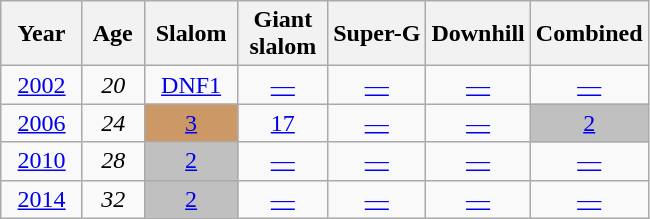<table class=wikitable style="text-align:center">
<tr>
<th>  Year  </th>
<th> Age </th>
<th> Slalom </th>
<th> Giant <br> slalom </th>
<th>Super-G</th>
<th>Downhill</th>
<th>Combined</th>
</tr>
<tr>
<td><a href='#'>2002</a></td>
<td><em>20</em></td>
<td><a href='#'>DNF1</a></td>
<td><a href='#'>—</a></td>
<td><a href='#'>—</a></td>
<td><a href='#'>—</a></td>
<td><a href='#'>—</a></td>
</tr>
<tr>
<td><a href='#'>2006</a></td>
<td><em>24</em></td>
<td style="background:#c96;"><a href='#'>3</a></td>
<td><a href='#'>17</a></td>
<td><a href='#'>—</a></td>
<td><a href='#'>—</a></td>
<td style="background:silver;"><a href='#'>2</a></td>
</tr>
<tr>
<td><a href='#'>2010</a></td>
<td><em>28</em></td>
<td style="background:silver;"><a href='#'>2</a></td>
<td><a href='#'>—</a></td>
<td><a href='#'>—</a></td>
<td><a href='#'>—</a></td>
<td><a href='#'>—</a></td>
</tr>
<tr>
<td><a href='#'>2014</a></td>
<td><em>32</em></td>
<td style="background:silver;"><a href='#'>2</a></td>
<td><a href='#'>—</a></td>
<td><a href='#'>—</a></td>
<td><a href='#'>—</a></td>
<td><a href='#'>—</a></td>
</tr>
</table>
